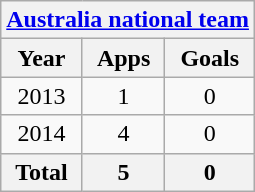<table class="wikitable" style="text-align:center">
<tr>
<th colspan=3><a href='#'>Australia national team</a></th>
</tr>
<tr>
<th>Year</th>
<th>Apps</th>
<th>Goals</th>
</tr>
<tr>
<td>2013</td>
<td>1</td>
<td>0</td>
</tr>
<tr>
<td>2014</td>
<td>4</td>
<td>0</td>
</tr>
<tr>
<th>Total</th>
<th>5</th>
<th>0</th>
</tr>
</table>
